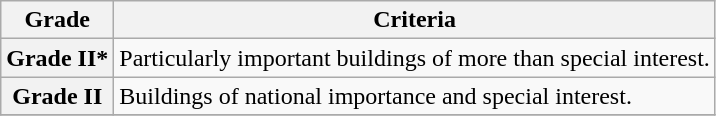<table class="wikitable" border="1">
<tr>
<th>Grade</th>
<th>Criteria</th>
</tr>
<tr>
<th>Grade II*</th>
<td>Particularly important buildings of more than special interest.</td>
</tr>
<tr>
<th>Grade II</th>
<td>Buildings of national importance and special interest.</td>
</tr>
<tr>
</tr>
</table>
